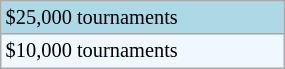<table class="wikitable"  style="font-size:85%; width:15%;">
<tr style="background:lightblue;">
<td>$25,000 tournaments</td>
</tr>
<tr style="background:#f0f8ff;">
<td>$10,000 tournaments</td>
</tr>
</table>
